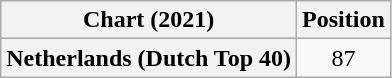<table class="wikitable plainrowheaders" style="text-align:center">
<tr>
<th scope="col">Chart (2021)</th>
<th scope="col">Position</th>
</tr>
<tr>
<th scope="row">Netherlands (Dutch Top 40)</th>
<td>87</td>
</tr>
</table>
